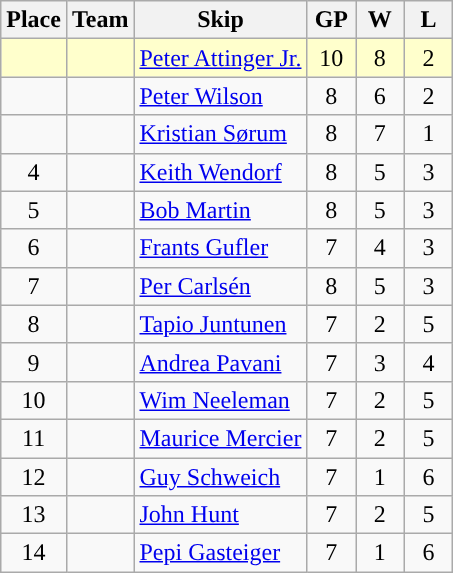<table class="wikitable" style="text-align:center;">
<tr>
<th>Place</th>
<th>Team</th>
<th>Skip</th>
<th width="25">GP</th>
<th width="25">W</th>
<th width="25">L</th>
</tr>
<tr bgcolor="#ffffcc">
<td></td>
<td align=left></td>
<td align=left><a href='#'>Peter Attinger Jr.</a></td>
<td>10</td>
<td>8</td>
<td>2</td>
</tr>
<tr>
<td></td>
<td align=left></td>
<td align=left><a href='#'>Peter Wilson</a></td>
<td>8</td>
<td>6</td>
<td>2</td>
</tr>
<tr>
<td></td>
<td align=left></td>
<td align=left><a href='#'>Kristian Sørum</a></td>
<td>8</td>
<td>7</td>
<td>1</td>
</tr>
<tr>
<td>4</td>
<td align=left></td>
<td align=left><a href='#'>Keith Wendorf</a></td>
<td>8</td>
<td>5</td>
<td>3</td>
</tr>
<tr>
<td>5</td>
<td align=left></td>
<td align=left><a href='#'>Bob Martin</a></td>
<td>8</td>
<td>5</td>
<td>3</td>
</tr>
<tr>
<td>6</td>
<td align=left></td>
<td align=left><a href='#'>Frants Gufler</a></td>
<td>7</td>
<td>4</td>
<td>3</td>
</tr>
<tr>
<td>7</td>
<td align=left></td>
<td align=left><a href='#'>Per Carlsén</a></td>
<td>8</td>
<td>5</td>
<td>3</td>
</tr>
<tr>
<td>8</td>
<td align=left></td>
<td align=left><a href='#'>Tapio Juntunen</a></td>
<td>7</td>
<td>2</td>
<td>5</td>
</tr>
<tr>
<td>9</td>
<td align=left></td>
<td align=left><a href='#'>Andrea Pavani</a></td>
<td>7</td>
<td>3</td>
<td>4</td>
</tr>
<tr>
<td>10</td>
<td align=left></td>
<td align=left><a href='#'>Wim Neeleman</a></td>
<td>7</td>
<td>2</td>
<td>5</td>
</tr>
<tr>
<td>11</td>
<td align=left></td>
<td align=left><a href='#'>Maurice Mercier</a></td>
<td>7</td>
<td>2</td>
<td>5</td>
</tr>
<tr>
<td>12</td>
<td align=left></td>
<td align=left><a href='#'>Guy Schweich</a></td>
<td>7</td>
<td>1</td>
<td>6</td>
</tr>
<tr>
<td>13</td>
<td align=left></td>
<td align=left><a href='#'>John Hunt</a></td>
<td>7</td>
<td>2</td>
<td>5</td>
</tr>
<tr>
<td>14</td>
<td align=left></td>
<td align=left><a href='#'>Pepi Gasteiger</a></td>
<td>7</td>
<td>1</td>
<td>6</td>
</tr>
</table>
